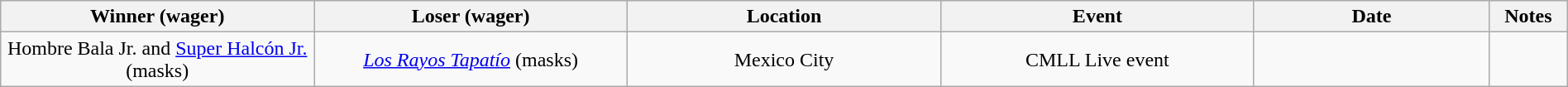<table class="wikitable sortable" width=100%  style="text-align: center">
<tr>
<th width=20% scope="col">Winner (wager)</th>
<th width=20% scope="col">Loser (wager)</th>
<th width=20% scope="col">Location</th>
<th width=20% scope="col">Event</th>
<th width=15% scope="col">Date</th>
<th class="unsortable" width=5% scope="col">Notes</th>
</tr>
<tr>
<td>Hombre Bala Jr. and <a href='#'>Super Halcón Jr.</a> (masks)</td>
<td><em><a href='#'>Los Rayos Tapatío</a></em> (masks)<br></td>
<td>Mexico City</td>
<td>CMLL Live event</td>
<td></td>
<td></td>
</tr>
</table>
